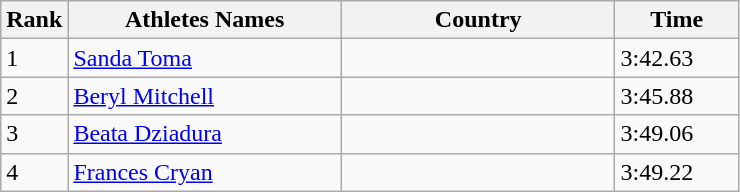<table class="wikitable">
<tr>
<th width=25>Rank</th>
<th width=175>Athletes Names</th>
<th width=175>Country</th>
<th width=75>Time</th>
</tr>
<tr>
<td>1</td>
<td><a href='#'>Sanda Toma</a></td>
<td></td>
<td>3:42.63</td>
</tr>
<tr>
<td>2</td>
<td><a href='#'>Beryl Mitchell</a></td>
<td></td>
<td>3:45.88</td>
</tr>
<tr>
<td>3</td>
<td><a href='#'>Beata Dziadura</a></td>
<td></td>
<td>3:49.06</td>
</tr>
<tr>
<td>4</td>
<td><a href='#'>Frances Cryan</a></td>
<td></td>
<td>3:49.22</td>
</tr>
</table>
